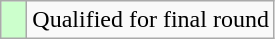<table class="wikitable">
<tr>
<td style="width:10px; background:#cfc"></td>
<td>Qualified for final round</td>
</tr>
</table>
